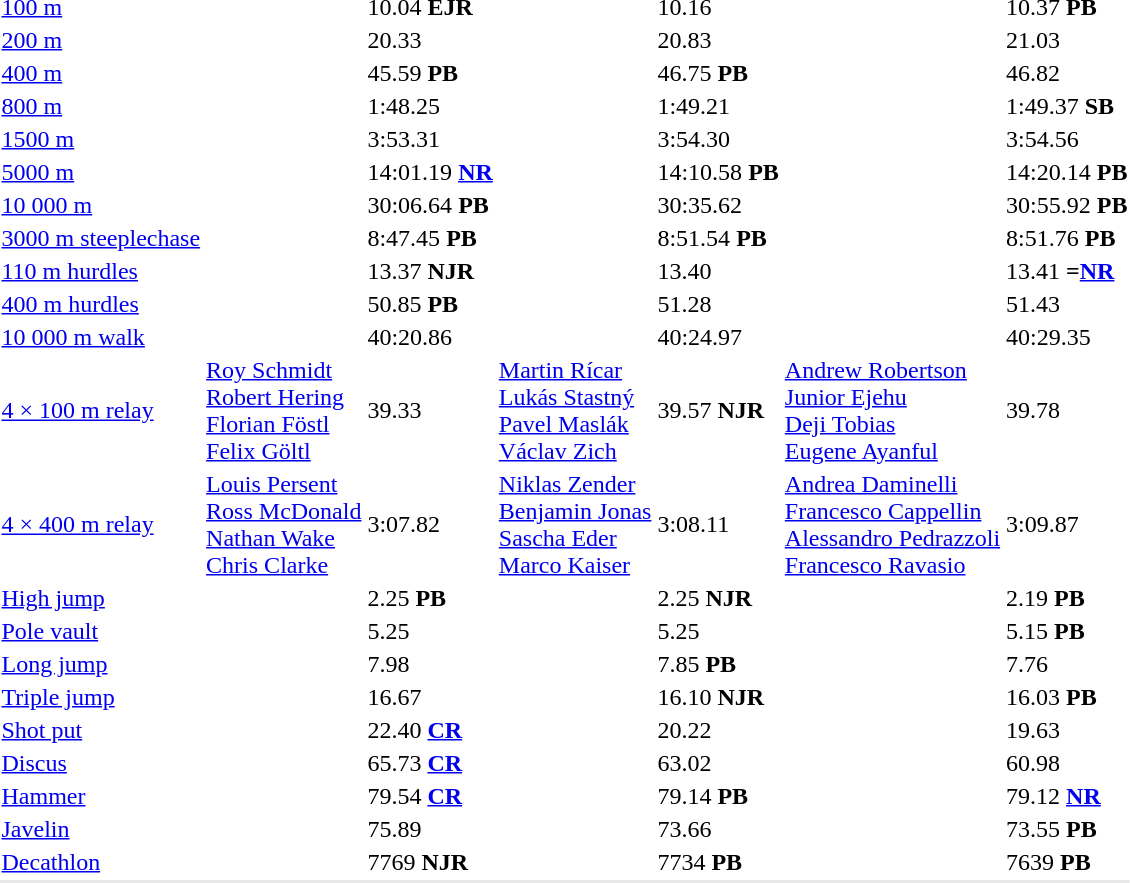<table>
<tr>
<td><a href='#'>100 m</a></td>
<td></td>
<td>10.04 <strong>EJR</strong></td>
<td></td>
<td>10.16</td>
<td></td>
<td>10.37 <strong>PB</strong></td>
</tr>
<tr>
<td><a href='#'>200 m</a></td>
<td></td>
<td>20.33</td>
<td></td>
<td>20.83</td>
<td></td>
<td>21.03</td>
</tr>
<tr>
<td><a href='#'>400 m</a></td>
<td></td>
<td>45.59 <strong>PB</strong></td>
<td></td>
<td>46.75 <strong>PB</strong></td>
<td></td>
<td>46.82</td>
</tr>
<tr>
<td><a href='#'>800 m</a></td>
<td></td>
<td>1:48.25</td>
<td></td>
<td>1:49.21</td>
<td></td>
<td>1:49.37 <strong>SB</strong></td>
</tr>
<tr>
<td><a href='#'>1500 m</a></td>
<td></td>
<td>3:53.31</td>
<td></td>
<td>3:54.30</td>
<td></td>
<td>3:54.56</td>
</tr>
<tr>
<td><a href='#'>5000 m</a></td>
<td></td>
<td>14:01.19 <strong><a href='#'>NR</a></strong></td>
<td></td>
<td>14:10.58 <strong>PB</strong></td>
<td></td>
<td>14:20.14 <strong>PB</strong></td>
</tr>
<tr>
<td><a href='#'>10 000 m</a></td>
<td></td>
<td>30:06.64 <strong>PB</strong></td>
<td></td>
<td>30:35.62</td>
<td></td>
<td>30:55.92 <strong>PB</strong></td>
</tr>
<tr>
<td><a href='#'>3000 m steeplechase</a></td>
<td></td>
<td>8:47.45 <strong>PB</strong></td>
<td></td>
<td>8:51.54 <strong>PB</strong></td>
<td></td>
<td>8:51.76 <strong>PB</strong></td>
</tr>
<tr>
<td><a href='#'>110 m hurdles</a></td>
<td></td>
<td>13.37 <strong>NJR</strong></td>
<td></td>
<td>13.40</td>
<td></td>
<td>13.41 <strong>=<a href='#'>NR</a></strong></td>
</tr>
<tr>
<td><a href='#'>400 m hurdles</a></td>
<td></td>
<td>50.85 <strong>PB</strong></td>
<td></td>
<td>51.28</td>
<td></td>
<td>51.43</td>
</tr>
<tr>
<td><a href='#'>10 000 m walk</a></td>
<td></td>
<td>40:20.86</td>
<td></td>
<td>40:24.97</td>
<td></td>
<td>40:29.35</td>
</tr>
<tr>
<td><a href='#'>4 × 100 m relay</a></td>
<td><a href='#'>Roy Schmidt</a><br><a href='#'>Robert Hering</a><br><a href='#'>Florian Föstl</a><br><a href='#'>Felix Göltl</a><br></td>
<td>39.33</td>
<td><a href='#'>Martin Rícar</a><br><a href='#'>Lukás Stastný</a><br><a href='#'>Pavel Maslák</a><br><a href='#'>Václav Zich</a><br></td>
<td>39.57 <strong>NJR</strong></td>
<td><a href='#'>Andrew Robertson</a><br><a href='#'>Junior Ejehu</a><br><a href='#'>Deji Tobias</a><br><a href='#'>Eugene Ayanful</a><br></td>
<td>39.78</td>
</tr>
<tr>
<td><a href='#'>4 × 400 m relay</a></td>
<td><a href='#'>Louis Persent</a><br><a href='#'>Ross McDonald</a><br><a href='#'>Nathan Wake</a><br><a href='#'>Chris Clarke</a><br></td>
<td>3:07.82</td>
<td><a href='#'>Niklas Zender</a><br><a href='#'>Benjamin Jonas</a><br><a href='#'>Sascha Eder</a><br><a href='#'>Marco Kaiser</a><br></td>
<td>3:08.11</td>
<td><a href='#'>Andrea Daminelli</a><br><a href='#'>Francesco Cappellin</a><br><a href='#'>Alessandro Pedrazzoli</a><br><a href='#'>Francesco Ravasio</a><br></td>
<td>3:09.87</td>
</tr>
<tr>
<td><a href='#'>High jump</a></td>
<td></td>
<td>2.25 <strong>PB</strong></td>
<td></td>
<td>2.25 <strong>NJR</strong></td>
<td></td>
<td>2.19 <strong>PB</strong></td>
</tr>
<tr>
<td><a href='#'>Pole vault</a></td>
<td></td>
<td>5.25</td>
<td></td>
<td>5.25</td>
<td></td>
<td>5.15 <strong>PB</strong></td>
</tr>
<tr>
<td><a href='#'>Long jump</a></td>
<td></td>
<td>7.98</td>
<td></td>
<td>7.85 <strong>PB</strong></td>
<td></td>
<td>7.76</td>
</tr>
<tr>
<td><a href='#'>Triple jump</a></td>
<td></td>
<td>16.67</td>
<td></td>
<td>16.10 <strong>NJR</strong></td>
<td></td>
<td>16.03 <strong>PB</strong></td>
</tr>
<tr>
<td><a href='#'>Shot put</a></td>
<td></td>
<td>22.40 <strong><a href='#'>CR</a></strong></td>
<td></td>
<td>20.22</td>
<td></td>
<td>19.63</td>
</tr>
<tr>
<td><a href='#'>Discus</a></td>
<td></td>
<td>65.73 <strong><a href='#'>CR</a></strong></td>
<td></td>
<td>63.02</td>
<td></td>
<td>60.98</td>
</tr>
<tr>
<td><a href='#'>Hammer</a></td>
<td></td>
<td>79.54 <strong><a href='#'>CR</a></strong></td>
<td></td>
<td>79.14 <strong>PB</strong></td>
<td></td>
<td>79.12 <strong><a href='#'>NR</a></strong></td>
</tr>
<tr>
<td><a href='#'>Javelin</a></td>
<td></td>
<td>75.89</td>
<td></td>
<td>73.66</td>
<td></td>
<td>73.55 <strong>PB</strong></td>
</tr>
<tr>
<td><a href='#'>Decathlon</a></td>
<td></td>
<td>7769 <strong>NJR</strong></td>
<td></td>
<td>7734 <strong>PB</strong></td>
<td></td>
<td>7639 <strong>PB</strong></td>
</tr>
<tr bgcolor= e8e8e8>
<td colspan=7></td>
</tr>
</table>
